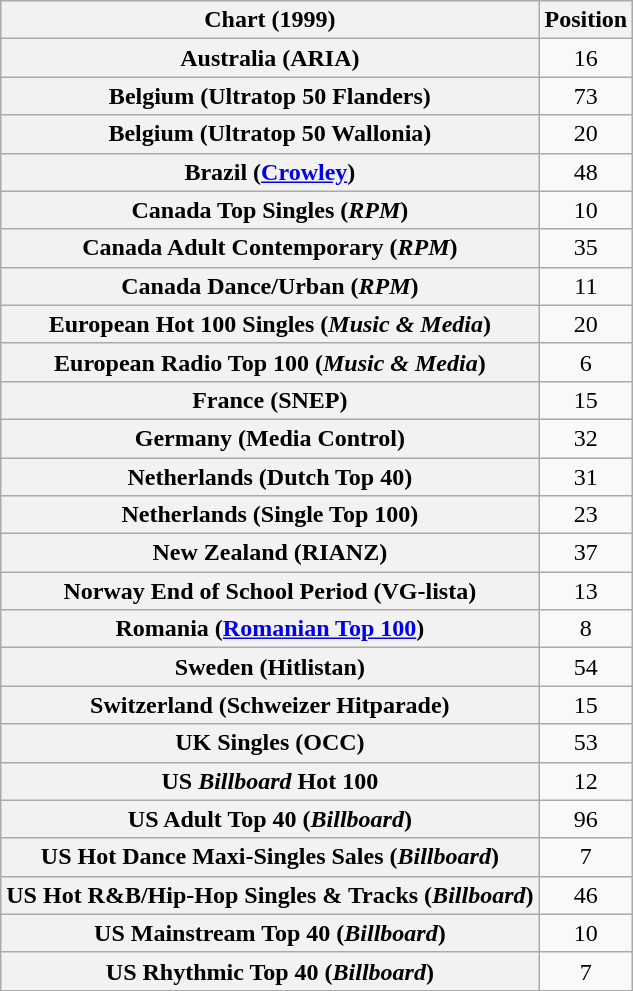<table class="wikitable plainrowheaders sortable" style="text-align:center">
<tr>
<th scope="col">Chart (1999)</th>
<th scope="col">Position</th>
</tr>
<tr>
<th scope="row">Australia (ARIA)</th>
<td>16</td>
</tr>
<tr>
<th scope="row">Belgium (Ultratop 50 Flanders)</th>
<td>73</td>
</tr>
<tr>
<th scope="row">Belgium (Ultratop 50 Wallonia)</th>
<td>20</td>
</tr>
<tr>
<th scope="row">Brazil (<a href='#'>Crowley</a>)</th>
<td>48</td>
</tr>
<tr>
<th scope="row">Canada Top Singles (<em>RPM</em>)</th>
<td>10</td>
</tr>
<tr>
<th scope="row">Canada Adult Contemporary (<em>RPM</em>)</th>
<td>35</td>
</tr>
<tr>
<th scope="row">Canada Dance/Urban (<em>RPM</em>)</th>
<td>11</td>
</tr>
<tr>
<th scope="row">European Hot 100 Singles (<em>Music & Media</em>)</th>
<td>20</td>
</tr>
<tr>
<th scope="row">European Radio Top 100 (<em>Music & Media</em>)</th>
<td>6</td>
</tr>
<tr>
<th scope="row">France (SNEP)</th>
<td>15</td>
</tr>
<tr>
<th scope="row">Germany (Media Control)</th>
<td>32</td>
</tr>
<tr>
<th scope="row">Netherlands (Dutch Top 40)</th>
<td>31</td>
</tr>
<tr>
<th scope="row">Netherlands (Single Top 100)</th>
<td>23</td>
</tr>
<tr>
<th scope="row">New Zealand (RIANZ)</th>
<td>37</td>
</tr>
<tr>
<th scope="row">Norway End of School Period (VG-lista)</th>
<td>13</td>
</tr>
<tr>
<th scope="row">Romania (<a href='#'>Romanian Top 100</a>)</th>
<td>8</td>
</tr>
<tr>
<th scope="row">Sweden (Hitlistan)</th>
<td>54</td>
</tr>
<tr>
<th scope="row">Switzerland (Schweizer Hitparade)</th>
<td>15</td>
</tr>
<tr>
<th scope="row">UK Singles (OCC)</th>
<td>53</td>
</tr>
<tr>
<th scope="row">US <em>Billboard</em> Hot 100</th>
<td>12</td>
</tr>
<tr>
<th scope="row">US Adult Top 40 (<em>Billboard</em>)</th>
<td>96</td>
</tr>
<tr>
<th scope="row">US Hot Dance Maxi-Singles Sales (<em>Billboard</em>)</th>
<td>7</td>
</tr>
<tr>
<th scope="row">US Hot R&B/Hip-Hop Singles & Tracks (<em>Billboard</em>)</th>
<td>46</td>
</tr>
<tr>
<th scope="row">US Mainstream Top 40 (<em>Billboard</em>)</th>
<td>10</td>
</tr>
<tr>
<th scope="row">US Rhythmic Top 40 (<em>Billboard</em>)</th>
<td>7</td>
</tr>
</table>
